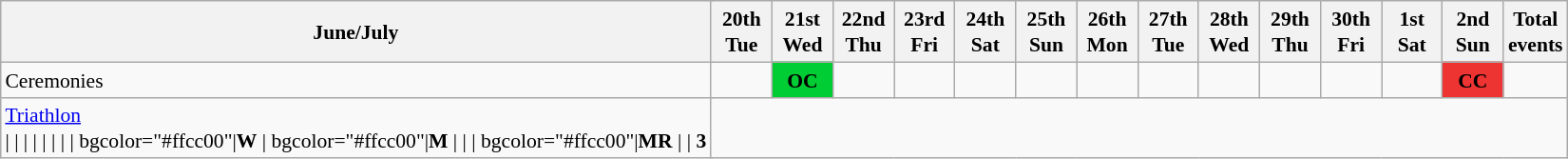<table class="wikitable" style="text-align:center; margin:0.5em auto; font-size:90%; line-height:1.25em">
<tr>
<th colspan=2>June/July</th>
<th style="width:2.5em">20th<br>Tue</th>
<th style="width:2.5em">21st<br>Wed</th>
<th style="width:2.5em">22nd<br>Thu</th>
<th style="width:2.5em">23rd<br>Fri</th>
<th style="width:2.5em">24th<br>Sat</th>
<th style="width:2.5em">25th<br>Sun</th>
<th style="width:2.5em">26th<br>Mon</th>
<th style="width:2.5em">27th<br>Tue</th>
<th style="width:2.5em">28th<br>Wed</th>
<th style="width:2.5em">29th<br>Thu</th>
<th style="width:2.5em">30th<br>Fri</th>
<th style="width:2.5em">1st<br>Sat</th>
<th style="width:2.5em">2nd<br>Sun</th>
<th><strong>Total<br>events</strong></th>
</tr>
<tr>
<td colspan=2 align=left>Ceremonies</td>
<td></td>
<td bgcolor=#00cc33 align=center><strong>OC</strong></td>
<td></td>
<td></td>
<td></td>
<td></td>
<td></td>
<td></td>
<td></td>
<td></td>
<td></td>
<td></td>
<td bgcolor=#ee3333 align=center><strong>CC</strong></td>
<td></td>
</tr>
<tr>
<td colspan=2 align=left> <a href='#'>Triathlon</a><br>|
|
|
|
|
|
|
| bgcolor="#ffcc00"|<strong>W</strong>
| bgcolor="#ffcc00"|<strong>M</strong>
|
|
| bgcolor="#ffcc00"|<strong>MR</strong>
|
| <strong>3</strong></td>
</tr>
</table>
